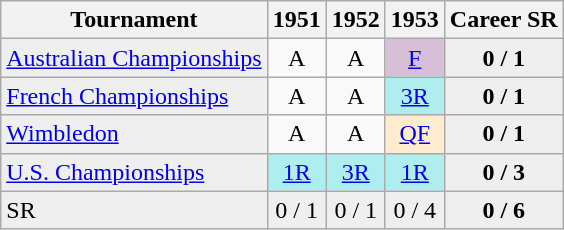<table class="wikitable">
<tr>
<th>Tournament</th>
<th>1951</th>
<th>1952</th>
<th>1953</th>
<th>Career SR</th>
</tr>
<tr>
<td style="background:#EFEFEF;"><a href='#'>Australian Championships</a></td>
<td align="center">A</td>
<td align="center">A</td>
<td align="center" style="background:#D8BFD8;"><a href='#'>F</a></td>
<td align="center" style="background:#EFEFEF;"><strong>0 / 1</strong></td>
</tr>
<tr>
<td style="background:#EFEFEF;"><a href='#'>French Championships</a></td>
<td align="center">A</td>
<td align="center">A</td>
<td align="center" style="background:#afeeee;"><a href='#'>3R</a></td>
<td align="center" style="background:#EFEFEF;"><strong>0 / 1</strong></td>
</tr>
<tr>
<td style="background:#EFEFEF;"><a href='#'>Wimbledon</a></td>
<td align="center">A</td>
<td align="center">A</td>
<td align="center" style="background:#ffebcd;"><a href='#'>QF</a></td>
<td align="center" style="background:#EFEFEF;"><strong>0 / 1</strong></td>
</tr>
<tr>
<td style="background:#EFEFEF;"><a href='#'>U.S. Championships</a></td>
<td align="center" style="background:#afeeee;"><a href='#'>1R</a></td>
<td align="center" style="background:#afeeee;"><a href='#'>3R</a></td>
<td align="center" style="background:#afeeee;"><a href='#'>1R</a></td>
<td align="center" style="background:#EFEFEF;"><strong>0 / 3</strong></td>
</tr>
<tr>
<td style="background:#EFEFEF;">SR</td>
<td align="center" style="background:#EFEFEF;">0 / 1</td>
<td align="center" style="background:#EFEFEF;">0 / 1</td>
<td align="center" style="background:#EFEFEF;">0 / 4</td>
<td align="center" style="background:#EFEFEF;"><strong>0 / 6</strong></td>
</tr>
</table>
